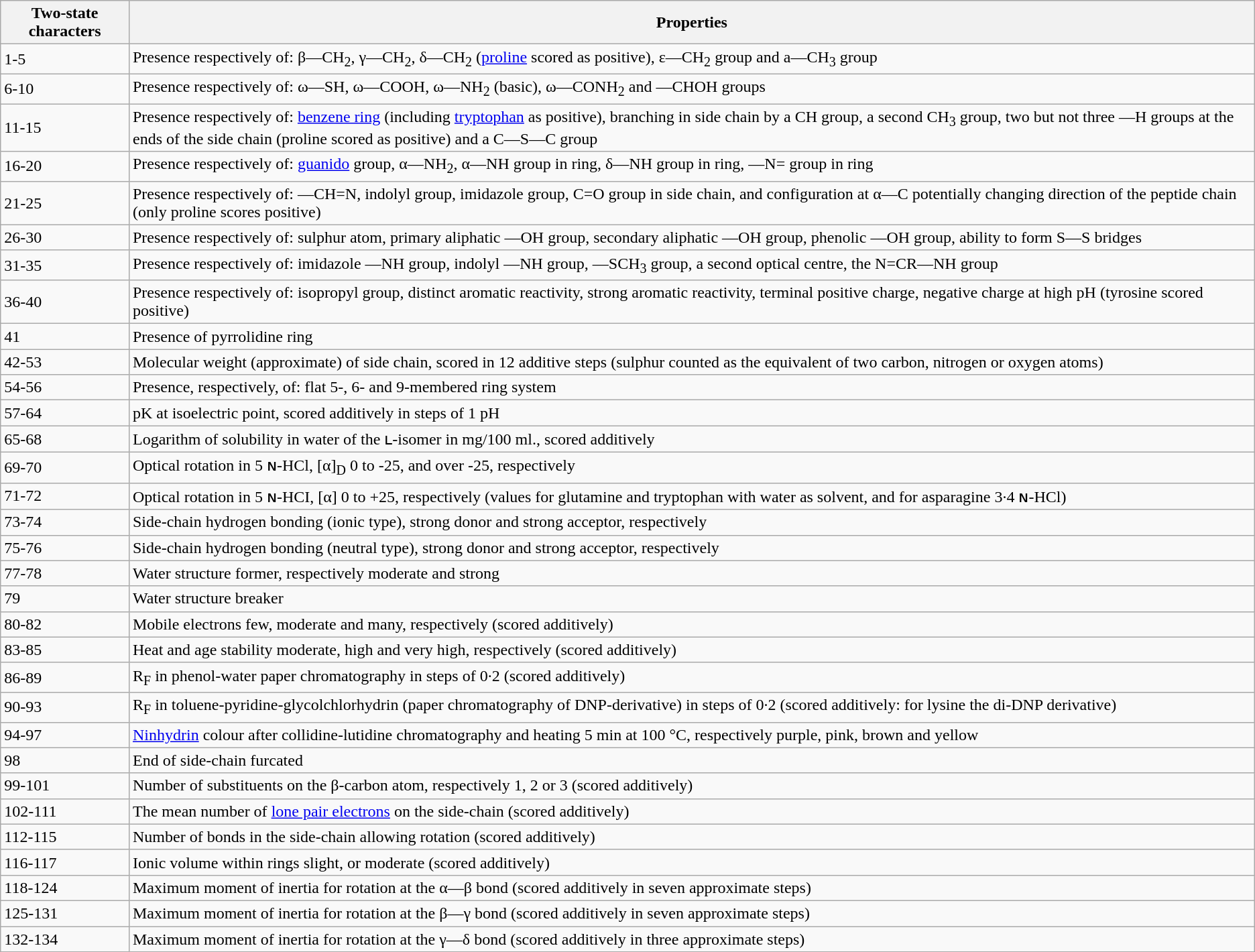<table class="wikitable">
<tr>
<th>Two-state characters</th>
<th>Properties</th>
</tr>
<tr>
<td>1-5</td>
<td>Presence  respectively of: β―CH<sub>2</sub>, γ―CH<sub>2</sub>, δ―CH<sub>2</sub> (<a href='#'>proline</a> scored as positive), ε―CH<sub>2</sub> group and a―CH<sub>3</sub> group</td>
</tr>
<tr>
<td>6-10</td>
<td>Presence  respectively of: ω―SH, ω―COOH, ω―NH<sub>2</sub> (basic), ω―CONH<sub>2</sub> and ―CHOH groups</td>
</tr>
<tr>
<td>11-15</td>
<td>Presence  respectively of: <a href='#'>benzene ring</a> (including <a href='#'>tryptophan</a> as positive), branching in side chain by a CH group, a second CH<sub>3</sub> group, two but not three  ―H groups at the ends of the side chain  (proline scored as positive) and a C―S―C group</td>
</tr>
<tr>
<td>16-20</td>
<td>Presence  respectively of: <a href='#'>guanido</a> group, α―NH<sub>2</sub>, α―NH group in ring, δ―NH group in ring, ―N= group in ring</td>
</tr>
<tr>
<td>21-25</td>
<td>Presence  respectively of: ―CH=N, indolyl group, imidazole group,  C=O group in side chain, and configuration at α―C potentially changing direction of the peptide chain (only proline  scores positive)</td>
</tr>
<tr>
<td>26-30</td>
<td>Presence  respectively of: sulphur atom, primary aliphatic ―OH group, secondary aliphatic ―OH group, phenolic ―OH group, ability to form S―S bridges</td>
</tr>
<tr>
<td>31-35</td>
<td>Presence  respectively of: imidazole ―NH group, indolyl ―NH group, ―SCH<sub>3</sub> group, a second  optical centre, the N=CR―NH group</td>
</tr>
<tr>
<td>36-40</td>
<td>Presence  respectively of: isopropyl group, distinct aromatic reactivity, strong  aromatic reactivity, terminal positive charge, negative charge at high pH  (tyrosine scored positive)</td>
</tr>
<tr>
<td>41</td>
<td>Presence of pyrrolidine ring</td>
</tr>
<tr>
<td>42-53</td>
<td>Molecular weight  (approximate) of side chain, scored in 12 additive steps (sulphur counted as  the equivalent of two carbon, nitrogen or oxygen atoms)</td>
</tr>
<tr>
<td>54-56</td>
<td>Presence,  respectively, of: flat 5-, 6- and 9-membered ring system</td>
</tr>
<tr>
<td>57-64</td>
<td>pK at isoelectric  point, scored additively in steps of 1 pH</td>
</tr>
<tr>
<td>65-68</td>
<td>Logarithm of  solubility in water of the ʟ-isomer in mg/100 ml., scored  additively</td>
</tr>
<tr>
<td>69-70</td>
<td>Optical rotation in  5 ɴ-HCl, [α]<sub>D</sub> 0 to -25, and over -25, respectively</td>
</tr>
<tr>
<td>71-72</td>
<td>Optical rotation in  5 ɴ-HCI, [α] 0 to +25, respectively (values for glutamine and tryptophan with  water as solvent, and for asparagine 3·4 ɴ-HCl)</td>
</tr>
<tr>
<td>73-74</td>
<td>Side-chain hydrogen  bonding (ionic type), strong donor and strong acceptor, respectively</td>
</tr>
<tr>
<td>75-76</td>
<td>Side-chain hydrogen  bonding (neutral type), strong donor and strong acceptor, respectively</td>
</tr>
<tr>
<td>77-78</td>
<td>Water structure  former, respectively moderate and strong</td>
</tr>
<tr>
<td>79</td>
<td>Water structure breaker</td>
</tr>
<tr>
<td>80-82</td>
<td>Mobile electrons  few, moderate and many, respectively (scored additively)</td>
</tr>
<tr>
<td>83-85</td>
<td>Heat and age  stability moderate, high and very high, respectively (scored additively)</td>
</tr>
<tr>
<td>86-89</td>
<td>R<sub>F</sub> in phenol-water  paper chromatography in steps of 0·2 (scored additively)</td>
</tr>
<tr>
<td>90-93</td>
<td>R<sub>F</sub> in  toluene-pyridine-glycolchlorhydrin (paper chromatography of DNP-derivative)  in steps of 0·2 (scored additively: for lysine  the di-DNP derivative)</td>
</tr>
<tr>
<td>94-97</td>
<td><a href='#'>Ninhydrin</a> colour  after collidine-lutidine chromatography and heating 5 min at 100 °C, respectively purple, pink,  brown and yellow</td>
</tr>
<tr>
<td>98</td>
<td>End of side-chain  furcated</td>
</tr>
<tr>
<td>99-101</td>
<td>Number of  substituents on the β-carbon atom, respectively 1, 2 or  3 (scored additively)</td>
</tr>
<tr>
<td>102-111</td>
<td>The mean number of <a href='#'>lone pair electrons</a> on the side-chain (scored additively)</td>
</tr>
<tr>
<td>112-115</td>
<td>Number of bonds in  the side-chain allowing rotation (scored additively)</td>
</tr>
<tr>
<td>116-117</td>
<td>Ionic volume within  rings slight, or moderate (scored additively)</td>
</tr>
<tr>
<td>118-124</td>
<td>Maximum moment of  inertia for rotation at the α―β bond (scored additively in seven approximate steps)</td>
</tr>
<tr>
<td>125-131</td>
<td>Maximum moment of  inertia for rotation at the β―γ bond (scored additively in seven  approximate steps)</td>
</tr>
<tr>
<td>132-134</td>
<td>Maximum moment of  inertia for rotation at the γ―δ  bond (scored  additively in three approximate steps)</td>
</tr>
</table>
